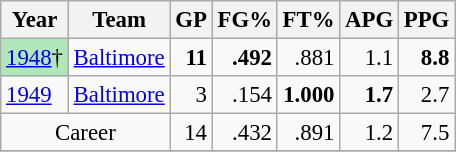<table class="wikitable sortable" style="font-size:95%; text-align:right;">
<tr>
<th>Year</th>
<th>Team</th>
<th>GP</th>
<th>FG%</th>
<th>FT%</th>
<th>APG</th>
<th>PPG</th>
</tr>
<tr>
<td style="text-align:left; background:#afe6ba;"><a href='#'>1948</a>†</td>
<td style="text-align:left;"><a href='#'>Baltimore</a></td>
<td><strong>11</strong></td>
<td><strong>.492</strong></td>
<td>.881</td>
<td>1.1</td>
<td><strong>8.8</strong></td>
</tr>
<tr>
<td style="text-align:left;"><a href='#'>1949</a></td>
<td style="text-align:left;"><a href='#'>Baltimore</a></td>
<td>3</td>
<td>.154</td>
<td><strong>1.000</strong></td>
<td><strong>1.7</strong></td>
<td>2.7</td>
</tr>
<tr>
<td style="text-align:center;" colspan="2">Career</td>
<td>14</td>
<td>.432</td>
<td>.891</td>
<td>1.2</td>
<td>7.5</td>
</tr>
<tr>
</tr>
</table>
